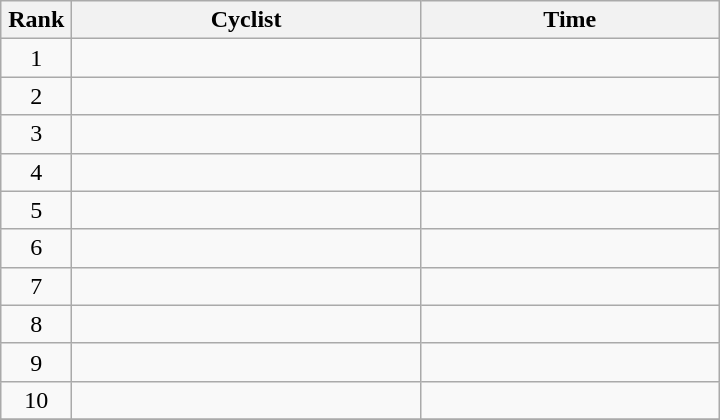<table class="wikitable" style="width:30em;margin-bottom:0;">
<tr>
<th>Rank</th>
<th>Cyclist</th>
<th>Time</th>
</tr>
<tr>
<td style="width:40px; text-align:center;">1</td>
<td style="width:225px;"></td>
<td align="right"></td>
</tr>
<tr>
<td style="text-align:center;">2</td>
<td></td>
<td align="right"></td>
</tr>
<tr>
<td style="text-align:center;">3</td>
<td></td>
<td align="right"></td>
</tr>
<tr>
<td style="text-align:center;">4</td>
<td></td>
<td align="right"></td>
</tr>
<tr>
<td style="text-align:center;">5</td>
<td></td>
<td align="right"></td>
</tr>
<tr>
<td style="text-align:center;">6</td>
<td></td>
<td align="right"></td>
</tr>
<tr>
<td style="text-align:center;">7</td>
<td></td>
<td align="right"></td>
</tr>
<tr>
<td style="text-align:center;">8</td>
<td></td>
<td align="right"></td>
</tr>
<tr>
<td style="text-align:center;">9</td>
<td></td>
<td align="right"></td>
</tr>
<tr>
<td style="text-align:center;">10</td>
<td></td>
<td align="right"></td>
</tr>
<tr>
</tr>
</table>
